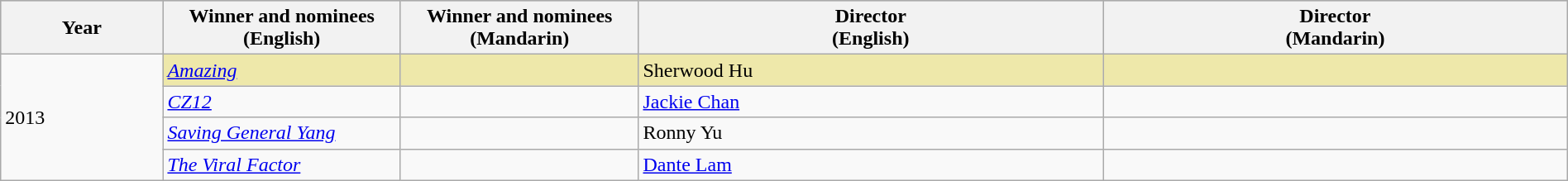<table class="wikitable" style="width:100%;">
<tr style="background:#bebebe">
<th width="100"><strong>Year</strong></th>
<th width="150"><strong>Winner and nominees<br>(English)</strong></th>
<th width="150"><strong>Winner and nominees<br>(Mandarin)</strong></th>
<th width="300"><strong>Director<br>(English)</strong></th>
<th width="300"><strong>Director<br>(Mandarin)</strong></th>
</tr>
<tr>
<td rowspan="4">2013</td>
<td style="background:#EEE8AA;"><em><a href='#'>Amazing</a></em></td>
<td style="background:#EEE8AA;"></td>
<td style="background:#EEE8AA;">Sherwood Hu</td>
<td style="background:#EEE8AA;"></td>
</tr>
<tr>
<td><em><a href='#'>CZ12</a></em></td>
<td></td>
<td><a href='#'>Jackie Chan</a></td>
<td></td>
</tr>
<tr>
<td><em><a href='#'>Saving General Yang</a></em></td>
<td></td>
<td>Ronny Yu</td>
<td></td>
</tr>
<tr>
<td><em><a href='#'>The Viral Factor</a></em></td>
<td></td>
<td><a href='#'>Dante Lam</a></td>
<td></td>
</tr>
</table>
